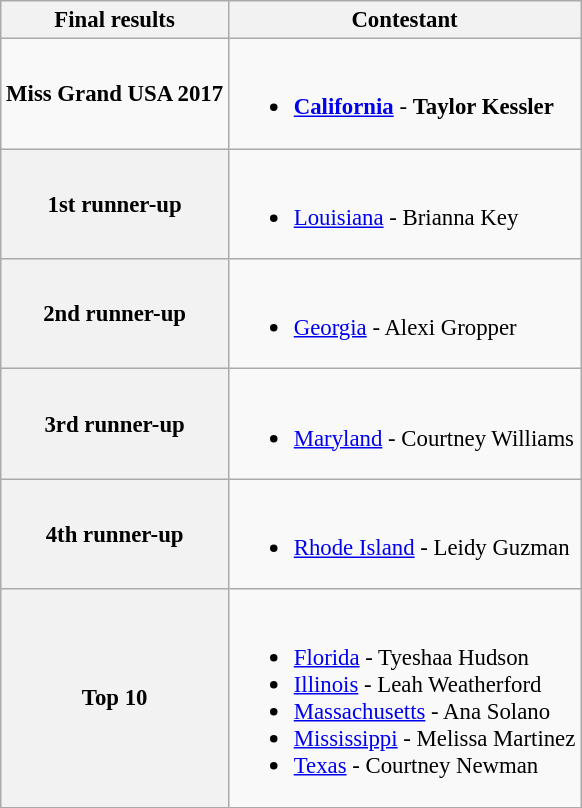<table class="wikitable" style="font-size: 95%;">
<tr>
<th>Final results</th>
<th>Contestant</th>
</tr>
<tr>
<td><strong>Miss Grand USA 2017</strong></td>
<td><br><ul><li><strong><a href='#'>California</a></strong> - <strong>Taylor Kessler</strong></li></ul></td>
</tr>
<tr>
<th>1st runner-up</th>
<td><br><ul><li><a href='#'>Louisiana</a> - Brianna Key</li></ul></td>
</tr>
<tr>
<th>2nd runner-up</th>
<td><br><ul><li><a href='#'>Georgia</a> - Alexi Gropper</li></ul></td>
</tr>
<tr>
<th>3rd runner-up</th>
<td><br><ul><li><a href='#'>Maryland</a> - Courtney Williams</li></ul></td>
</tr>
<tr>
<th>4th runner-up</th>
<td><br><ul><li><a href='#'>Rhode Island</a> - Leidy Guzman</li></ul></td>
</tr>
<tr>
<th>Top 10</th>
<td><br><ul><li><a href='#'>Florida</a> - Tyeshaa Hudson</li><li><a href='#'>Illinois</a> - Leah Weatherford</li><li><a href='#'>Massachusetts</a> - Ana Solano</li><li><a href='#'>Mississippi</a> - Melissa Martinez</li><li><a href='#'>Texas</a> - Courtney Newman</li></ul></td>
</tr>
</table>
